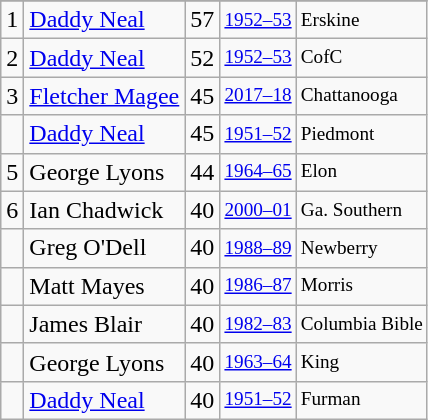<table class="wikitable">
<tr>
</tr>
<tr>
<td>1</td>
<td><a href='#'>Daddy Neal</a></td>
<td>57</td>
<td style="font-size:80%;"><a href='#'>1952–53</a></td>
<td style="font-size:80%;">Erskine</td>
</tr>
<tr>
<td>2</td>
<td><a href='#'>Daddy Neal</a></td>
<td>52</td>
<td style="font-size:80%;"><a href='#'>1952–53</a></td>
<td style="font-size:80%;">CofC</td>
</tr>
<tr>
<td>3</td>
<td><a href='#'>Fletcher Magee</a></td>
<td>45</td>
<td style="font-size:80%;"><a href='#'>2017–18</a></td>
<td style="font-size:80%;">Chattanooga</td>
</tr>
<tr>
<td></td>
<td><a href='#'>Daddy Neal</a></td>
<td>45</td>
<td style="font-size:80%;"><a href='#'>1951–52</a></td>
<td style="font-size:80%;">Piedmont</td>
</tr>
<tr>
<td>5</td>
<td>George Lyons</td>
<td>44</td>
<td style="font-size:80%;"><a href='#'>1964–65</a></td>
<td style="font-size:80%;">Elon</td>
</tr>
<tr>
<td>6</td>
<td>Ian Chadwick</td>
<td>40</td>
<td style="font-size:80%;"><a href='#'>2000–01</a></td>
<td style="font-size:80%;">Ga. Southern</td>
</tr>
<tr>
<td></td>
<td>Greg O'Dell</td>
<td>40</td>
<td style="font-size:80%;"><a href='#'>1988–89</a></td>
<td style="font-size:80%;">Newberry</td>
</tr>
<tr>
<td></td>
<td>Matt Mayes</td>
<td>40</td>
<td style="font-size:80%;"><a href='#'>1986–87</a></td>
<td style="font-size:80%;">Morris</td>
</tr>
<tr>
<td></td>
<td>James Blair</td>
<td>40</td>
<td style="font-size:80%;"><a href='#'>1982–83</a></td>
<td style="font-size:80%;">Columbia Bible</td>
</tr>
<tr>
<td></td>
<td>George Lyons</td>
<td>40</td>
<td style="font-size:80%;"><a href='#'>1963–64</a></td>
<td style="font-size:80%;">King</td>
</tr>
<tr>
<td></td>
<td><a href='#'>Daddy Neal</a></td>
<td>40</td>
<td style="font-size:80%;"><a href='#'>1951–52</a></td>
<td style="font-size:80%;">Furman</td>
</tr>
</table>
